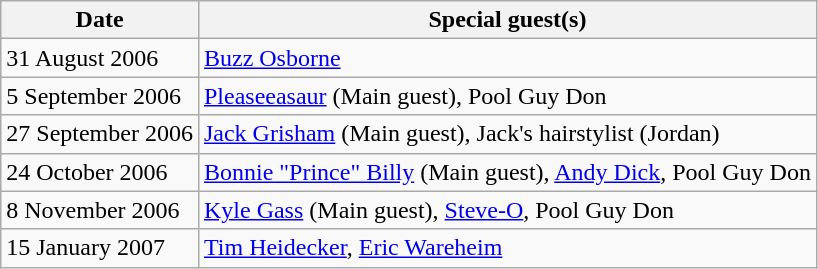<table class="wikitable">
<tr>
<th>Date</th>
<th>Special guest(s)</th>
</tr>
<tr>
<td>31 August 2006</td>
<td><a href='#'>Buzz Osborne</a></td>
</tr>
<tr>
<td>5 September 2006</td>
<td><a href='#'>Pleaseeasaur</a> (Main guest), Pool Guy Don</td>
</tr>
<tr>
<td>27 September 2006</td>
<td><a href='#'>Jack Grisham</a> (Main guest), Jack's hairstylist (Jordan)</td>
</tr>
<tr>
<td>24 October 2006</td>
<td><a href='#'>Bonnie "Prince" Billy</a> (Main guest), <a href='#'>Andy Dick</a>, Pool Guy Don</td>
</tr>
<tr>
<td>8 November 2006</td>
<td><a href='#'>Kyle Gass</a> (Main guest), <a href='#'>Steve-O</a>, Pool Guy Don</td>
</tr>
<tr>
<td>15 January 2007</td>
<td><a href='#'>Tim Heidecker</a>, <a href='#'>Eric Wareheim</a></td>
</tr>
</table>
